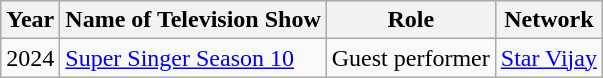<table class="wikitable">
<tr>
<th>Year</th>
<th>Name of Television Show</th>
<th>Role</th>
<th>Network</th>
</tr>
<tr>
<td>2024</td>
<td><a href='#'>Super Singer Season 10</a></td>
<td>Guest performer</td>
<td><a href='#'>Star Vijay</a></td>
</tr>
</table>
